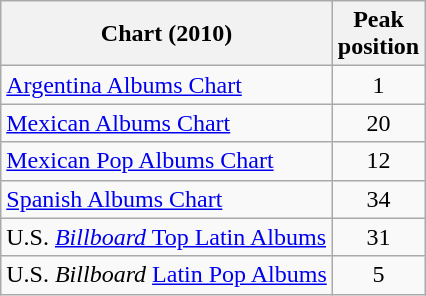<table class="wikitable sortable">
<tr>
<th>Chart (2010)</th>
<th>Peak<br>position</th>
</tr>
<tr>
<td><a href='#'>Argentina Albums Chart</a></td>
<td align="center">1</td>
</tr>
<tr>
<td><a href='#'>Mexican Albums Chart</a></td>
<td align="center">20</td>
</tr>
<tr>
<td><a href='#'>Mexican Pop Albums Chart</a></td>
<td align="center">12</td>
</tr>
<tr>
<td><a href='#'>Spanish Albums Chart</a></td>
<td align="center">34</td>
</tr>
<tr>
<td align="left">U.S. <a href='#'><em>Billboard</em> Top Latin Albums</a></td>
<td align="center">31</td>
</tr>
<tr>
<td align="left">U.S. <em>Billboard</em> <a href='#'>Latin Pop Albums</a></td>
<td align="center">5</td>
</tr>
</table>
